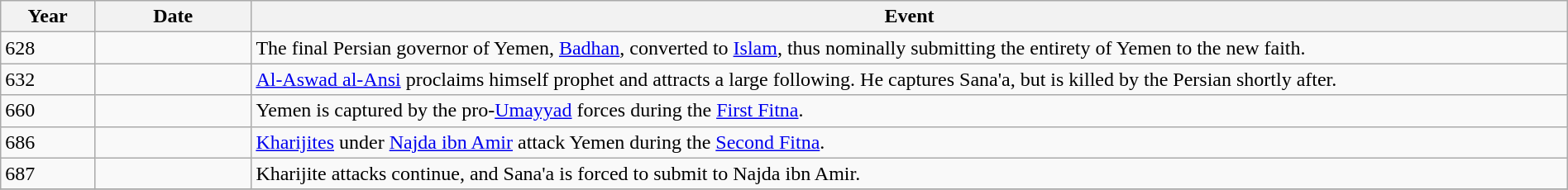<table class="wikitable" width="100%">
<tr>
<th style="width:6%">Year</th>
<th style="width:10%">Date</th>
<th>Event</th>
</tr>
<tr>
<td>628</td>
<td></td>
<td>The final Persian governor of Yemen, <a href='#'>Badhan</a>, converted to <a href='#'>Islam</a>, thus nominally submitting the entirety of Yemen to the new faith.</td>
</tr>
<tr>
<td>632</td>
<td></td>
<td><a href='#'>Al-Aswad al-Ansi</a> proclaims himself prophet and attracts a large following. He captures Sana'a, but is killed by the Persian  shortly after.</td>
</tr>
<tr>
<td>660</td>
<td></td>
<td>Yemen is captured by the pro-<a href='#'>Umayyad</a> forces during the <a href='#'>First Fitna</a>.</td>
</tr>
<tr>
<td>686</td>
<td></td>
<td><a href='#'>Kharijites</a> under <a href='#'>Najda ibn Amir</a> attack Yemen during the <a href='#'>Second Fitna</a>.</td>
</tr>
<tr>
<td>687</td>
<td></td>
<td>Kharijite attacks continue, and Sana'a is forced to submit to Najda ibn Amir.</td>
</tr>
<tr>
</tr>
</table>
